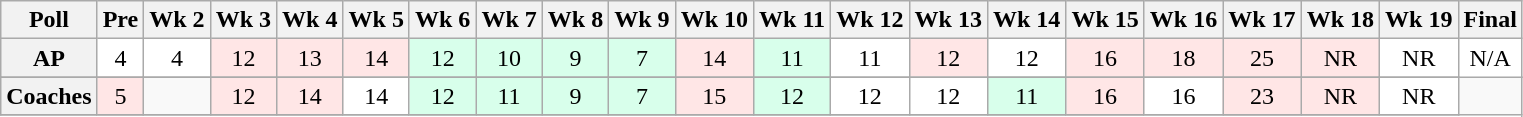<table class="wikitable" style="white-space:nowrap;text-align:center;">
<tr>
<th>Poll</th>
<th>Pre</th>
<th>Wk 2</th>
<th>Wk 3</th>
<th>Wk 4</th>
<th>Wk 5</th>
<th>Wk 6</th>
<th>Wk 7</th>
<th>Wk 8</th>
<th>Wk 9</th>
<th>Wk 10</th>
<th>Wk 11</th>
<th>Wk 12</th>
<th>Wk 13</th>
<th>Wk 14</th>
<th>Wk 15</th>
<th>Wk 16</th>
<th>Wk 17</th>
<th>Wk 18</th>
<th>Wk 19</th>
<th>Final</th>
</tr>
<tr>
<th>AP</th>
<td style="background:#FFF;">4</td>
<td style="background:#FFF;">4</td>
<td style="background:#FFE6E6;">12</td>
<td style="background:#FFE6E6;">13</td>
<td style="background:#FFE6E6;">14</td>
<td style="background:#D8FFEB;">12</td>
<td style="background:#D8FFEB;">10</td>
<td style="background:#D8FFEB;">9</td>
<td style="background:#D8FFEB;">7</td>
<td style="background:#FFE6E6;">14</td>
<td style="background:#D8FFEB;">11</td>
<td style="background:#FFF;">11</td>
<td style="background:#FFE6E6;">12</td>
<td style="background:#FFF;">12</td>
<td style="background:#FFE6E6;">16</td>
<td style="background:#FFE6E6;">18</td>
<td style="background:#FFE6E6;">25</td>
<td style="background:#FFE6E6;">NR</td>
<td style="background:#FFF;">NR</td>
<td style="background:#FFF;">N/A</td>
</tr>
<tr>
</tr>
<tr>
<th>Coaches</th>
<td style="background:#FFE6E6;">5</td>
<td style-"background:#FFF;"></td>
<td style="background:#FFE6E6;">12</td>
<td style="background:#FFE6E6;">14</td>
<td style="background:#FFF;">14</td>
<td style="background:#D8FFEB;">12</td>
<td style="background:#D8FFEB;">11</td>
<td style="background:#D8FFEB;">9</td>
<td style="background:#D8FFEB;">7</td>
<td style="background:#FFE6E6;">15</td>
<td style="background:#D8FFEB;">12</td>
<td style="background:#FFF;">12</td>
<td style="background:#FFF;">12</td>
<td style="background:#D8FFEB;">11</td>
<td style="background:#FFE6E6;">16</td>
<td style="background:#FFF;">16</td>
<td style="background:#FFE6E6;">23</td>
<td style="background:#FFE6E6;">NR</td>
<td style="background:#FFF;">NR</td>
</tr>
<tr>
</tr>
</table>
